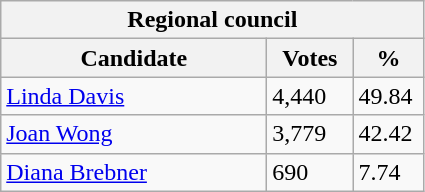<table class="wikitable">
<tr>
<th colspan="3">Regional council</th>
</tr>
<tr>
<th style="width: 170px">Candidate</th>
<th style="width: 50px">Votes</th>
<th style="width: 40px">%</th>
</tr>
<tr>
<td><a href='#'>Linda Davis</a></td>
<td>4,440</td>
<td>49.84</td>
</tr>
<tr>
<td><a href='#'>Joan Wong</a></td>
<td>3,779</td>
<td>42.42</td>
</tr>
<tr>
<td><a href='#'>Diana Brebner</a></td>
<td>690</td>
<td>7.74</td>
</tr>
</table>
